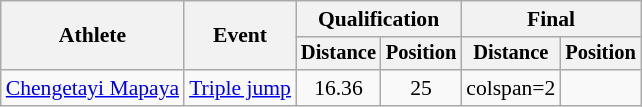<table class=wikitable style="font-size:90%">
<tr>
<th rowspan="2">Athlete</th>
<th rowspan="2">Event</th>
<th colspan="2">Qualification</th>
<th colspan="2">Final</th>
</tr>
<tr style="font-size:95%">
<th>Distance</th>
<th>Position</th>
<th>Distance</th>
<th>Position</th>
</tr>
<tr style=text-align:center>
<td style=text-align:left><a href='#'>Chengetayi Mapaya</a></td>
<td style=text-align:left><a href='#'>Triple jump</a></td>
<td>16.36</td>
<td>25</td>
<td>colspan=2 </td>
</tr>
</table>
